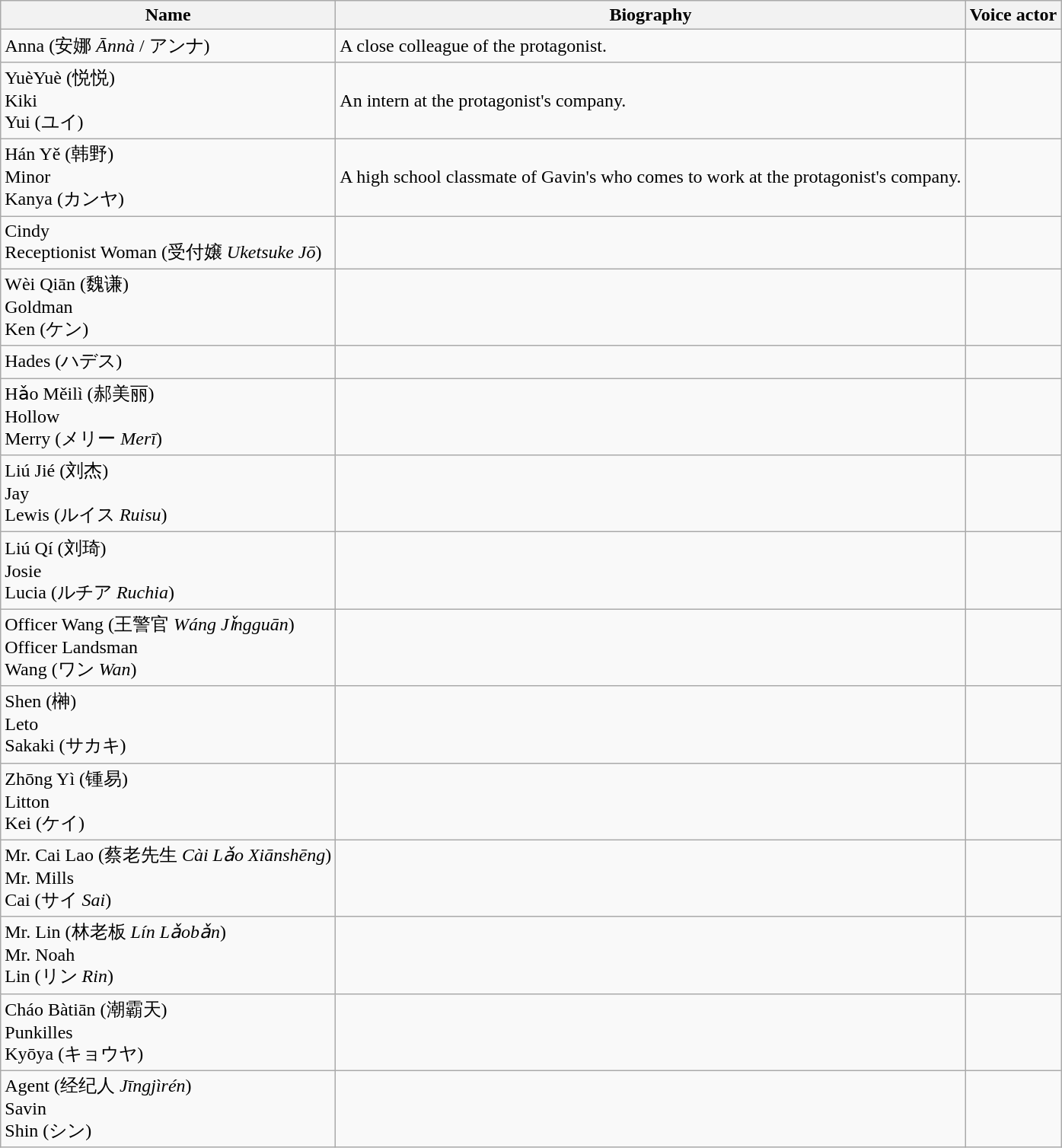<table class="wikitable">
<tr>
<th>Name</th>
<th>Biography</th>
<th>Voice actor</th>
</tr>
<tr>
<td>Anna (安娜 <em>Ānnà</em> / アンナ)</td>
<td>A close colleague of the protagonist.</td>
<td></td>
</tr>
<tr>
<td>YuèYuè (悦悦)<br>Kiki<br>Yui (ユイ)</td>
<td>An intern at the protagonist's company.</td>
<td></td>
</tr>
<tr>
<td>Hán Yě (韩野)<br>Minor<br>Kanya (カンヤ)</td>
<td>A high school classmate of Gavin's who comes to work at the protagonist's company.</td>
<td></td>
</tr>
<tr>
<td>Cindy<br>Receptionist Woman (受付嬢 <em>Uketsuke Jō</em>)</td>
<td></td>
<td></td>
</tr>
<tr>
<td>Wèi Qiān (魏谦)<br>Goldman<br>Ken (ケン)</td>
<td></td>
<td></td>
</tr>
<tr>
<td>Hades (ハデス)</td>
<td></td>
<td></td>
</tr>
<tr>
<td>Hǎo Měilì (郝美丽)<br>Hollow<br>Merry (メリー <em>Merī</em>)</td>
<td></td>
<td></td>
</tr>
<tr>
<td>Liú Jié (刘杰)<br>Jay<br>Lewis (ルイス <em>Ruisu</em>)</td>
<td></td>
<td></td>
</tr>
<tr>
<td>Liú Qí (刘琦)<br>Josie<br>Lucia (ルチア <em>Ruchia</em>)</td>
<td></td>
<td></td>
</tr>
<tr>
<td>Officer Wang (王警官 <em>Wáng Jǐngguān</em>)<br>Officer Landsman<br>Wang (ワン <em>Wan</em>)</td>
<td></td>
<td></td>
</tr>
<tr>
<td>Shen (榊)<br>Leto<br>Sakaki (サカキ)</td>
<td></td>
<td></td>
</tr>
<tr>
<td>Zhōng Yì (锺易)<br>Litton<br>Kei (ケイ)</td>
<td></td>
<td></td>
</tr>
<tr>
<td>Mr. Cai Lao (蔡老先生 <em>Cài Lǎo Xiānshēng</em>)<br>Mr. Mills<br>Cai (サイ <em>Sai</em>)</td>
<td></td>
<td></td>
</tr>
<tr>
<td>Mr. Lin (林老板 <em>Lín Lǎobǎn</em>)<br>Mr. Noah<br>Lin (リン <em>Rin</em>)</td>
<td></td>
<td></td>
</tr>
<tr>
<td>Cháo Bàtiān (潮霸天)<br>Punkilles<br>Kyōya (キョウヤ)</td>
<td></td>
<td></td>
</tr>
<tr>
<td>Agent (经纪人 <em>Jīngjìrén</em>)<br>Savin<br>Shin (シン)</td>
<td></td>
<td></td>
</tr>
</table>
